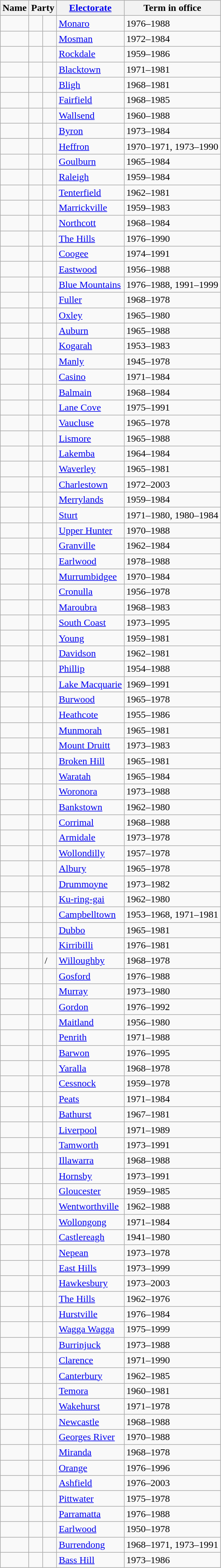<table class="wikitable sortable">
<tr>
<th>Name</th>
<th colspan=2>Party</th>
<th><a href='#'>Electorate</a></th>
<th>Term in office</th>
</tr>
<tr>
<td></td>
<td> </td>
<td></td>
<td><a href='#'>Monaro</a></td>
<td>1976–1988</td>
</tr>
<tr>
<td></td>
<td> </td>
<td></td>
<td><a href='#'>Mosman</a></td>
<td>1972–1984</td>
</tr>
<tr>
<td></td>
<td> </td>
<td></td>
<td><a href='#'>Rockdale</a></td>
<td>1959–1986</td>
</tr>
<tr>
<td></td>
<td> </td>
<td></td>
<td><a href='#'>Blacktown</a></td>
<td>1971–1981</td>
</tr>
<tr>
<td></td>
<td> </td>
<td></td>
<td><a href='#'>Bligh</a></td>
<td>1968–1981</td>
</tr>
<tr>
<td></td>
<td> </td>
<td></td>
<td><a href='#'>Fairfield</a></td>
<td>1968–1985</td>
</tr>
<tr>
<td></td>
<td> </td>
<td></td>
<td><a href='#'>Wallsend</a></td>
<td>1960–1988</td>
</tr>
<tr>
<td></td>
<td> </td>
<td></td>
<td><a href='#'>Byron</a></td>
<td>1973–1984</td>
</tr>
<tr>
<td></td>
<td> </td>
<td></td>
<td><a href='#'>Heffron</a></td>
<td>1970–1971, 1973–1990</td>
</tr>
<tr>
<td></td>
<td> </td>
<td></td>
<td><a href='#'>Goulburn</a></td>
<td>1965–1984</td>
</tr>
<tr>
<td></td>
<td> </td>
<td></td>
<td><a href='#'>Raleigh</a></td>
<td>1959–1984</td>
</tr>
<tr>
<td></td>
<td> </td>
<td></td>
<td><a href='#'>Tenterfield</a></td>
<td>1962–1981</td>
</tr>
<tr>
<td></td>
<td> </td>
<td></td>
<td><a href='#'>Marrickville</a></td>
<td>1959–1983</td>
</tr>
<tr>
<td></td>
<td> </td>
<td></td>
<td><a href='#'>Northcott</a></td>
<td>1968–1984</td>
</tr>
<tr>
<td></td>
<td> </td>
<td></td>
<td><a href='#'>The Hills</a></td>
<td>1976–1990</td>
</tr>
<tr>
<td></td>
<td> </td>
<td></td>
<td><a href='#'>Coogee</a></td>
<td>1974–1991</td>
</tr>
<tr>
<td></td>
<td> </td>
<td></td>
<td><a href='#'>Eastwood</a></td>
<td>1956–1988</td>
</tr>
<tr>
<td></td>
<td> </td>
<td></td>
<td><a href='#'>Blue Mountains</a></td>
<td>1976–1988, 1991–1999</td>
</tr>
<tr>
<td></td>
<td> </td>
<td></td>
<td><a href='#'>Fuller</a></td>
<td>1968–1978</td>
</tr>
<tr>
<td></td>
<td> </td>
<td></td>
<td><a href='#'>Oxley</a></td>
<td>1965–1980</td>
</tr>
<tr>
<td></td>
<td> </td>
<td></td>
<td><a href='#'>Auburn</a></td>
<td>1965–1988</td>
</tr>
<tr>
<td></td>
<td> </td>
<td></td>
<td><a href='#'>Kogarah</a></td>
<td>1953–1983</td>
</tr>
<tr>
<td></td>
<td> </td>
<td></td>
<td><a href='#'>Manly</a></td>
<td>1945–1978</td>
</tr>
<tr>
<td></td>
<td> </td>
<td></td>
<td><a href='#'>Casino</a></td>
<td>1971–1984</td>
</tr>
<tr>
<td></td>
<td> </td>
<td></td>
<td><a href='#'>Balmain</a></td>
<td>1968–1984</td>
</tr>
<tr>
<td></td>
<td> </td>
<td></td>
<td><a href='#'>Lane Cove</a></td>
<td>1975–1991</td>
</tr>
<tr>
<td></td>
<td> </td>
<td></td>
<td><a href='#'>Vaucluse</a></td>
<td>1965–1978</td>
</tr>
<tr>
<td></td>
<td> </td>
<td></td>
<td><a href='#'>Lismore</a></td>
<td>1965–1988</td>
</tr>
<tr>
<td></td>
<td> </td>
<td></td>
<td><a href='#'>Lakemba</a></td>
<td>1964–1984</td>
</tr>
<tr>
<td></td>
<td> </td>
<td></td>
<td><a href='#'>Waverley</a></td>
<td>1965–1981</td>
</tr>
<tr>
<td></td>
<td> </td>
<td></td>
<td><a href='#'>Charlestown</a></td>
<td>1972–2003</td>
</tr>
<tr>
<td></td>
<td> </td>
<td></td>
<td><a href='#'>Merrylands</a></td>
<td>1959–1984</td>
</tr>
<tr>
<td></td>
<td> </td>
<td></td>
<td><a href='#'>Sturt</a></td>
<td>1971–1980, 1980–1984</td>
</tr>
<tr>
<td></td>
<td> </td>
<td></td>
<td><a href='#'>Upper Hunter</a></td>
<td>1970–1988</td>
</tr>
<tr>
<td></td>
<td> </td>
<td></td>
<td><a href='#'>Granville</a></td>
<td>1962–1984</td>
</tr>
<tr>
<td></td>
<td> </td>
<td></td>
<td><a href='#'>Earlwood</a></td>
<td>1978–1988</td>
</tr>
<tr>
<td></td>
<td> </td>
<td></td>
<td><a href='#'>Murrumbidgee</a></td>
<td>1970–1984</td>
</tr>
<tr>
<td></td>
<td> </td>
<td></td>
<td><a href='#'>Cronulla</a></td>
<td>1956–1978</td>
</tr>
<tr>
<td></td>
<td> </td>
<td></td>
<td><a href='#'>Maroubra</a></td>
<td>1968–1983</td>
</tr>
<tr>
<td></td>
<td> </td>
<td></td>
<td><a href='#'>South Coast</a></td>
<td>1973–1995</td>
</tr>
<tr>
<td></td>
<td> </td>
<td></td>
<td><a href='#'>Young</a></td>
<td>1959–1981</td>
</tr>
<tr>
<td></td>
<td> </td>
<td></td>
<td><a href='#'>Davidson</a></td>
<td>1962–1981</td>
</tr>
<tr>
<td></td>
<td> </td>
<td></td>
<td><a href='#'>Phillip</a></td>
<td>1954–1988</td>
</tr>
<tr>
<td></td>
<td> </td>
<td></td>
<td><a href='#'>Lake Macquarie</a></td>
<td>1969–1991</td>
</tr>
<tr>
<td></td>
<td> </td>
<td></td>
<td><a href='#'>Burwood</a></td>
<td>1965–1978</td>
</tr>
<tr>
<td></td>
<td> </td>
<td></td>
<td><a href='#'>Heathcote</a></td>
<td>1955–1986</td>
</tr>
<tr>
<td></td>
<td> </td>
<td></td>
<td><a href='#'>Munmorah</a></td>
<td>1965–1981</td>
</tr>
<tr>
<td></td>
<td> </td>
<td></td>
<td><a href='#'>Mount Druitt</a></td>
<td>1973–1983</td>
</tr>
<tr>
<td></td>
<td> </td>
<td></td>
<td><a href='#'>Broken Hill</a></td>
<td>1965–1981</td>
</tr>
<tr>
<td></td>
<td> </td>
<td></td>
<td><a href='#'>Waratah</a></td>
<td>1965–1984</td>
</tr>
<tr>
<td></td>
<td> </td>
<td></td>
<td><a href='#'>Woronora</a></td>
<td>1973–1988</td>
</tr>
<tr>
<td></td>
<td> </td>
<td></td>
<td><a href='#'>Bankstown</a></td>
<td>1962–1980</td>
</tr>
<tr>
<td></td>
<td> </td>
<td></td>
<td><a href='#'>Corrimal</a></td>
<td>1968–1988</td>
</tr>
<tr>
<td></td>
<td> </td>
<td></td>
<td><a href='#'>Armidale</a></td>
<td>1973–1978</td>
</tr>
<tr>
<td></td>
<td> </td>
<td></td>
<td><a href='#'>Wollondilly</a></td>
<td>1957–1978</td>
</tr>
<tr>
<td></td>
<td> </td>
<td></td>
<td><a href='#'>Albury</a></td>
<td>1965–1978</td>
</tr>
<tr>
<td></td>
<td> </td>
<td></td>
<td><a href='#'>Drummoyne</a></td>
<td>1973–1982</td>
</tr>
<tr>
<td></td>
<td> </td>
<td></td>
<td><a href='#'>Ku-ring-gai</a></td>
<td>1962–1980</td>
</tr>
<tr>
<td></td>
<td> </td>
<td></td>
<td><a href='#'>Campbelltown</a></td>
<td>1953–1968, 1971–1981</td>
</tr>
<tr>
<td></td>
<td> </td>
<td></td>
<td><a href='#'>Dubbo</a></td>
<td>1965–1981</td>
</tr>
<tr>
<td></td>
<td> </td>
<td></td>
<td><a href='#'>Kirribilli</a></td>
<td>1976–1981</td>
</tr>
<tr>
<td></td>
<td> </td>
<td>/</td>
<td><a href='#'>Willoughby</a></td>
<td>1968–1978</td>
</tr>
<tr>
<td></td>
<td> </td>
<td></td>
<td><a href='#'>Gosford</a></td>
<td>1976–1988</td>
</tr>
<tr>
<td></td>
<td> </td>
<td></td>
<td><a href='#'>Murray</a></td>
<td>1973–1980</td>
</tr>
<tr>
<td></td>
<td> </td>
<td></td>
<td><a href='#'>Gordon</a></td>
<td>1976–1992</td>
</tr>
<tr>
<td></td>
<td> </td>
<td></td>
<td><a href='#'>Maitland</a></td>
<td>1956–1980</td>
</tr>
<tr>
<td></td>
<td> </td>
<td></td>
<td><a href='#'>Penrith</a></td>
<td>1971–1988</td>
</tr>
<tr>
<td></td>
<td> </td>
<td></td>
<td><a href='#'>Barwon</a></td>
<td>1976–1995</td>
</tr>
<tr>
<td></td>
<td> </td>
<td></td>
<td><a href='#'>Yaralla</a></td>
<td>1968–1978</td>
</tr>
<tr>
<td></td>
<td> </td>
<td></td>
<td><a href='#'>Cessnock</a></td>
<td>1959–1978</td>
</tr>
<tr>
<td></td>
<td> </td>
<td></td>
<td><a href='#'>Peats</a></td>
<td>1971–1984</td>
</tr>
<tr>
<td></td>
<td> </td>
<td></td>
<td><a href='#'>Bathurst</a></td>
<td>1967–1981</td>
</tr>
<tr>
<td></td>
<td> </td>
<td></td>
<td><a href='#'>Liverpool</a></td>
<td>1971–1989</td>
</tr>
<tr>
<td></td>
<td> </td>
<td></td>
<td><a href='#'>Tamworth</a></td>
<td>1973–1991</td>
</tr>
<tr>
<td></td>
<td> </td>
<td></td>
<td><a href='#'>Illawarra</a></td>
<td>1968–1988</td>
</tr>
<tr>
<td></td>
<td> </td>
<td></td>
<td><a href='#'>Hornsby</a></td>
<td>1973–1991</td>
</tr>
<tr>
<td></td>
<td> </td>
<td></td>
<td><a href='#'>Gloucester</a></td>
<td>1959–1985</td>
</tr>
<tr>
<td></td>
<td> </td>
<td></td>
<td><a href='#'>Wentworthville</a></td>
<td>1962–1988</td>
</tr>
<tr>
<td></td>
<td> </td>
<td></td>
<td><a href='#'>Wollongong</a></td>
<td>1971–1984</td>
</tr>
<tr>
<td></td>
<td> </td>
<td></td>
<td><a href='#'>Castlereagh</a></td>
<td>1941–1980</td>
</tr>
<tr>
<td></td>
<td> </td>
<td></td>
<td><a href='#'>Nepean</a></td>
<td>1973–1978</td>
</tr>
<tr>
<td></td>
<td> </td>
<td></td>
<td><a href='#'>East Hills</a></td>
<td>1973–1999</td>
</tr>
<tr>
<td></td>
<td> </td>
<td></td>
<td><a href='#'>Hawkesbury</a></td>
<td>1973–2003</td>
</tr>
<tr>
<td></td>
<td> </td>
<td></td>
<td><a href='#'>The Hills</a></td>
<td>1962–1976</td>
</tr>
<tr>
<td></td>
<td> </td>
<td></td>
<td><a href='#'>Hurstville</a></td>
<td>1976–1984</td>
</tr>
<tr>
<td></td>
<td> </td>
<td></td>
<td><a href='#'>Wagga Wagga</a></td>
<td>1975–1999</td>
</tr>
<tr>
<td></td>
<td> </td>
<td></td>
<td><a href='#'>Burrinjuck</a></td>
<td>1973–1988</td>
</tr>
<tr>
<td></td>
<td> </td>
<td></td>
<td><a href='#'>Clarence</a></td>
<td>1971–1990</td>
</tr>
<tr>
<td></td>
<td> </td>
<td></td>
<td><a href='#'>Canterbury</a></td>
<td>1962–1985</td>
</tr>
<tr>
<td></td>
<td> </td>
<td></td>
<td><a href='#'>Temora</a></td>
<td>1960–1981</td>
</tr>
<tr>
<td></td>
<td> </td>
<td></td>
<td><a href='#'>Wakehurst</a></td>
<td>1971–1978</td>
</tr>
<tr>
<td></td>
<td> </td>
<td></td>
<td><a href='#'>Newcastle</a></td>
<td>1968–1988</td>
</tr>
<tr>
<td></td>
<td> </td>
<td></td>
<td><a href='#'>Georges River</a></td>
<td>1970–1988</td>
</tr>
<tr>
<td></td>
<td> </td>
<td></td>
<td><a href='#'>Miranda</a></td>
<td>1968–1978</td>
</tr>
<tr>
<td></td>
<td> </td>
<td></td>
<td><a href='#'>Orange</a></td>
<td>1976–1996</td>
</tr>
<tr>
<td></td>
<td> </td>
<td></td>
<td><a href='#'>Ashfield</a></td>
<td>1976–2003</td>
</tr>
<tr>
<td></td>
<td> </td>
<td></td>
<td><a href='#'>Pittwater</a></td>
<td>1975–1978</td>
</tr>
<tr>
<td></td>
<td> </td>
<td></td>
<td><a href='#'>Parramatta</a></td>
<td>1976–1988</td>
</tr>
<tr>
<td></td>
<td> </td>
<td></td>
<td><a href='#'>Earlwood</a></td>
<td>1950–1978</td>
</tr>
<tr>
<td></td>
<td> </td>
<td></td>
<td><a href='#'>Burrendong</a></td>
<td>1968–1971, 1973–1991</td>
</tr>
<tr>
<td></td>
<td> </td>
<td></td>
<td><a href='#'>Bass Hill</a></td>
<td>1973–1986</td>
</tr>
</table>
